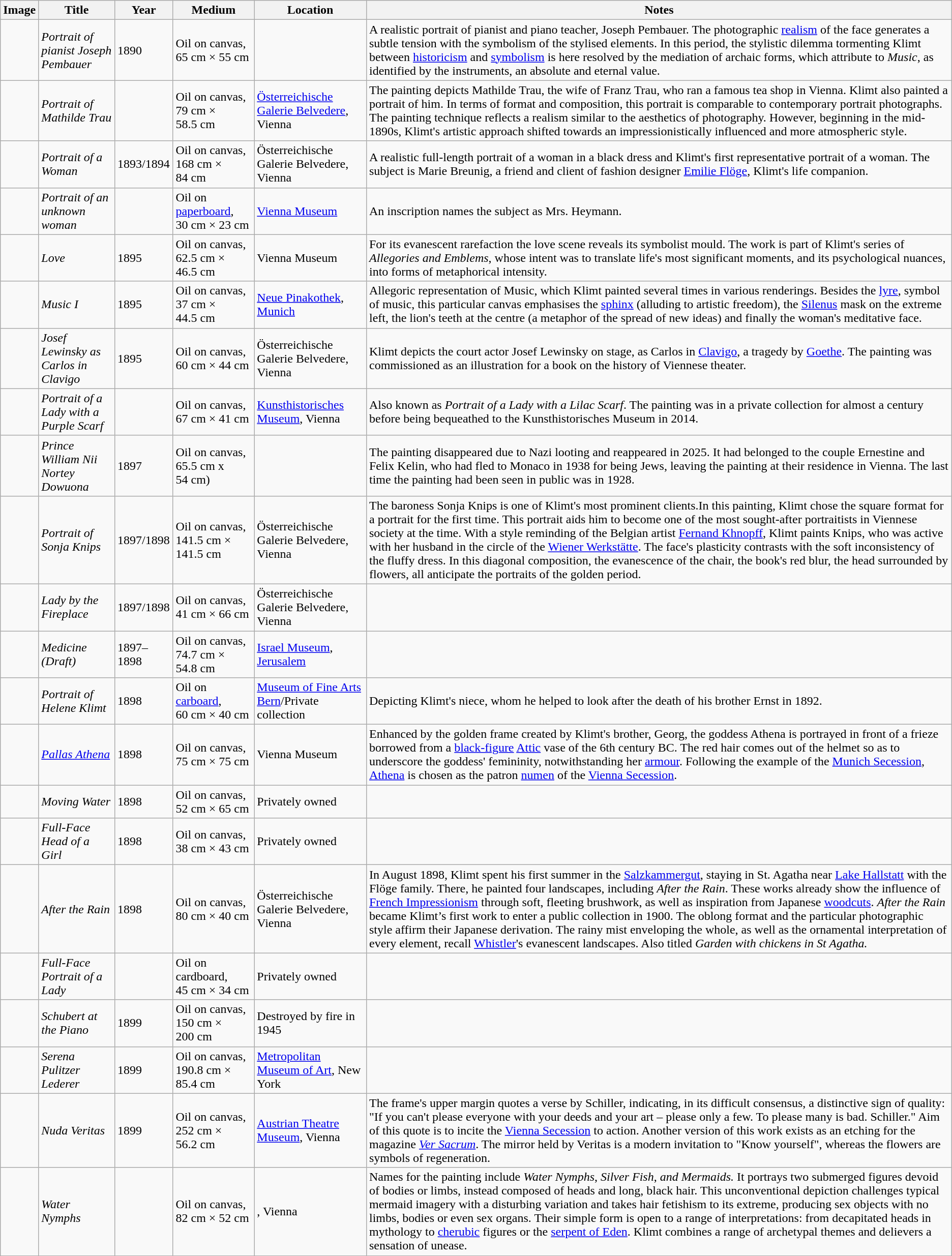<table class="wikitable sortable">
<tr>
<th>Image</th>
<th>Title</th>
<th>Year</th>
<th>Medium</th>
<th>Location</th>
<th>Notes</th>
</tr>
<tr>
<td></td>
<td><em>Portrait of pianist Joseph Pembauer</em></td>
<td>1890</td>
<td>Oil on canvas, 65 cm × 55 cm</td>
<td></td>
<td>A realistic portrait of pianist and piano teacher, Joseph Pembauer. The photographic <a href='#'>realism</a> of the face generates a subtle tension with the symbolism of the stylised elements. In this period, the stylistic dilemma tormenting Klimt between <a href='#'>historicism</a> and <a href='#'>symbolism</a> is here resolved by the mediation of archaic forms, which attribute to <em>Music</em>, as identified by the instruments, an absolute and eternal value.</td>
</tr>
<tr>
<td></td>
<td><em>Portrait of Mathilde Trau</em></td>
<td></td>
<td>Oil on canvas, 79 cm × 58.5 cm</td>
<td><a href='#'>Österreichische Galerie Belvedere</a>, Vienna</td>
<td>The painting depicts Mathilde Trau, the wife of Franz Trau, who ran a famous tea shop in Vienna. Klimt also painted a portrait of him. In terms of format and composition, this portrait is comparable to contemporary portrait photographs. The painting technique reflects a realism similar to the aesthetics of photography. However, beginning in the mid-1890s, Klimt's artistic approach shifted towards an impressionistically influenced and more atmospheric style.</td>
</tr>
<tr>
<td></td>
<td><em>Portrait of a Woman</em></td>
<td>1893/1894</td>
<td>Oil on canvas, 168 cm × 84 cm</td>
<td>Österreichische Galerie Belvedere, Vienna</td>
<td>A realistic full-length portrait of a woman in a black dress and Klimt's first representative portrait of a woman. The subject is Marie Breunig, a friend and client of fashion designer <a href='#'>Emilie Flöge</a>, Klimt's life companion.</td>
</tr>
<tr>
<td></td>
<td><em>Portrait of an unknown woman</em></td>
<td></td>
<td>Oil on <a href='#'>paperboard</a>, 30 cm × 23 cm</td>
<td><a href='#'>Vienna Museum</a></td>
<td>An inscription names the subject as Mrs. Heymann.</td>
</tr>
<tr>
<td></td>
<td><em>Love</em></td>
<td>1895</td>
<td>Oil on canvas, 62.5 cm × 46.5 cm</td>
<td>Vienna Museum</td>
<td>For its evanescent rarefaction the love scene reveals its symbolist mould. The work is part of Klimt's series of <em>Allegories and Emblems</em>, whose intent was to translate life's most significant moments, and its psychological nuances, into forms of metaphorical intensity.</td>
</tr>
<tr>
<td></td>
<td><em>Music I</em></td>
<td>1895</td>
<td>Oil on canvas, 37 cm × 44.5 cm</td>
<td><a href='#'>Neue Pinakothek</a>, <a href='#'>Munich</a></td>
<td>Allegoric representation of Music, which Klimt painted several times in various renderings. Besides the <a href='#'>lyre</a>, symbol of music, this particular canvas emphasises the <a href='#'>sphinx</a> (alluding to artistic freedom), the <a href='#'>Silenus</a> mask on the extreme left, the lion's teeth at the centre (a metaphor of the spread of new ideas) and finally the woman's meditative face.</td>
</tr>
<tr>
<td></td>
<td><em>Josef Lewinsky as Carlos in Clavigo</em></td>
<td>1895</td>
<td>Oil on canvas, 60 cm × 44 cm</td>
<td>Österreichische Galerie Belvedere, Vienna</td>
<td>Klimt depicts the court actor Josef Lewinsky on stage, as Carlos in <a href='#'>Clavigo</a>, a tragedy by <a href='#'>Goethe</a>. The painting was commissioned as an illustration for a book on the history of Viennese theater.</td>
</tr>
<tr>
<td></td>
<td><em>Portrait of a Lady with a Purple Scarf</em></td>
<td></td>
<td>Oil on canvas, 67 cm × 41 cm</td>
<td><a href='#'>Kunsthistorisches Museum</a>, Vienna</td>
<td>Also known as <em>Portrait of a Lady with a Lilac Scarf</em>. The painting was in a private collection for almost a century before being bequeathed to the Kunsthistorisches Museum in 2014.</td>
</tr>
<tr>
<td></td>
<td><em>Prince William Nii Nortey Dowuona</em></td>
<td>1897</td>
<td>Oil on canvas, 65.5 cm x 54 cm)</td>
<td></td>
<td>The painting disappeared due to Nazi looting and reappeared in 2025. It had belonged to the couple Ernestine and Felix Kelin, who had fled to Monaco in 1938 for being Jews, leaving the painting at their residence in Vienna. The last time the painting had been seen in public was in 1928.</td>
</tr>
<tr>
<td></td>
<td><em>Portrait of Sonja Knips</em></td>
<td>1897/1898</td>
<td>Oil on canvas, 141.5 cm × 141.5 cm</td>
<td>Österreichische Galerie Belvedere, Vienna</td>
<td>The baroness Sonja Knips is one of Klimt's most prominent clients.In this painting, Klimt chose the square format for a portrait for the first time. This portrait aids him to become one of the most sought-after portraitists in Viennese society at the time. With a style reminding of the Belgian artist <a href='#'>Fernand Khnopff</a>, Klimt paints Knips, who was active with her husband in the circle of the <a href='#'>Wiener Werkstätte</a>. The face's plasticity contrasts with the soft inconsistency of the fluffy dress. In this diagonal composition, the evanescence of the chair, the book's red blur, the head surrounded by flowers, all anticipate the portraits of the golden period.</td>
</tr>
<tr>
<td></td>
<td><em>Lady by the Fireplace</em></td>
<td>1897/1898</td>
<td>Oil on canvas, 41 cm × 66 cm</td>
<td>Österreichische Galerie Belvedere, Vienna</td>
<td></td>
</tr>
<tr>
<td></td>
<td><em>Medicine (Draft)</em></td>
<td>1897–1898</td>
<td>Oil on canvas, 74.7 cm × 54.8 cm</td>
<td><a href='#'>Israel Museum</a>, <a href='#'>Jerusalem</a></td>
<td></td>
</tr>
<tr>
<td></td>
<td><em>Portrait of Helene Klimt</em></td>
<td>1898</td>
<td>Oil on <a href='#'>carboard</a>, 60 cm × 40 cm</td>
<td><a href='#'>Museum of Fine Arts Bern</a>/Private collection</td>
<td>Depicting Klimt's niece, whom he helped to look after the death of his brother Ernst in 1892.</td>
</tr>
<tr>
<td></td>
<td><em><a href='#'>Pallas Athena</a></em></td>
<td>1898</td>
<td>Oil on canvas, 75 cm × 75 cm</td>
<td>Vienna Museum</td>
<td>Enhanced by the golden frame created by Klimt's brother, Georg, the goddess Athena is portrayed in front of a frieze borrowed from a <a href='#'>black-figure</a> <a href='#'>Attic</a> vase of the 6th century BC. The red hair comes out of the helmet so as to underscore the goddess' femininity, notwithstanding her <a href='#'>armour</a>. Following the example of the <a href='#'>Munich Secession</a>, <a href='#'>Athena</a> is chosen as the patron <a href='#'>numen</a> of the <a href='#'>Vienna Secession</a>.</td>
</tr>
<tr>
<td></td>
<td><em>Moving Water</em></td>
<td>1898</td>
<td>Oil on canvas, 52 cm × 65 cm</td>
<td>Privately owned</td>
<td></td>
</tr>
<tr>
<td></td>
<td><em>Full-Face Head of a Girl</em></td>
<td>1898</td>
<td>Oil on canvas, 38 cm × 43 cm</td>
<td>Privately owned</td>
<td></td>
</tr>
<tr>
<td></td>
<td><em>After the Rain</em></td>
<td>1898</td>
<td>Oil on canvas, 80 cm × 40 cm</td>
<td>Österreichische Galerie Belvedere, Vienna</td>
<td>In August 1898, Klimt spent his first summer in the <a href='#'>Salzkammergut</a>, staying in St. Agatha near <a href='#'>Lake Hallstatt</a> with the Flöge family. There, he painted four landscapes, including <em>After the Rain</em>. These works already show the influence of <a href='#'>French Impressionism</a> through soft, fleeting brushwork, as well as inspiration from Japanese <a href='#'>woodcuts</a>. <em>After the Rain</em> became Klimt’s first work to enter a public collection in 1900. The oblong format and the particular photographic style affirm their Japanese derivation. The rainy mist enveloping the whole, as well as the ornamental interpretation of every element, recall <a href='#'>Whistler</a>'s evanescent landscapes. Also titled <em>Garden with chickens in St Agatha.</em></td>
</tr>
<tr>
<td></td>
<td><em>Full-Face Portrait of a Lady</em></td>
<td></td>
<td>Oil on cardboard, 45 cm × 34 cm</td>
<td>Privately owned</td>
<td></td>
</tr>
<tr>
<td></td>
<td><em>Schubert at the Piano</em></td>
<td>1899</td>
<td>Oil on canvas, 150 cm × 200 cm</td>
<td>Destroyed by fire in 1945</td>
<td></td>
</tr>
<tr>
<td></td>
<td><em>Serena Pulitzer Lederer</em></td>
<td>1899</td>
<td>Oil on canvas, 190.8 cm × 85.4 cm</td>
<td><a href='#'>Metropolitan Museum of Art</a>, New York</td>
<td></td>
</tr>
<tr>
<td></td>
<td><em>Nuda Veritas</em></td>
<td>1899</td>
<td>Oil on canvas, 252 cm × 56.2 cm</td>
<td><a href='#'>Austrian Theatre Museum</a>, Vienna</td>
<td>The frame's upper margin quotes a verse by Schiller, indicating, in its difficult consensus, a distinctive sign of quality: "If you can't please everyone with your deeds and your art – please only a few. To please many is bad. Schiller." Aim of this quote is to incite the <a href='#'>Vienna Secession</a> to action. Another version of this work exists as an etching for the magazine <em><a href='#'>Ver Sacrum</a></em>. The mirror held by Veritas is a modern invitation to "Know yourself", whereas the flowers are symbols of regeneration.</td>
</tr>
<tr>
<td></td>
<td><em>Water Nymphs</em></td>
<td></td>
<td>Oil on canvas, 82 cm × 52 cm</td>
<td>, Vienna</td>
<td>Names for the painting include <em>Water Nymphs</em>, <em>Silver Fish</em>, <em>and</em> <em>Mermaids.</em> It portrays two submerged figures devoid of bodies or limbs, instead composed of heads and long, black hair. This unconventional depiction challenges typical mermaid imagery with a disturbing variation and takes hair fetishism to its extreme, producing sex objects with no limbs, bodies or even sex organs. Their simple form is open to a range of interpretations: from decapitated heads in mythology to <a href='#'>cherubic</a> figures or the <a href='#'>serpent of Eden</a>. Klimt combines a range of archetypal themes and delievers a sensation of unease.</td>
</tr>
</table>
